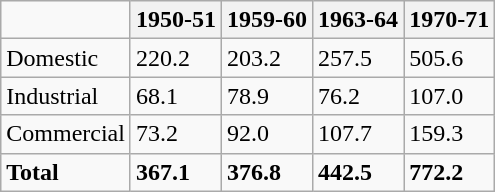<table class="wikitable">
<tr>
<td></td>
<th>1950-51</th>
<th>1959-60</th>
<th>1963-64</th>
<th>1970-71</th>
</tr>
<tr>
<td>Domestic</td>
<td>220.2</td>
<td>203.2</td>
<td>257.5</td>
<td>505.6</td>
</tr>
<tr>
<td>Industrial</td>
<td>68.1</td>
<td>78.9</td>
<td>76.2</td>
<td>107.0</td>
</tr>
<tr>
<td>Commercial</td>
<td>73.2</td>
<td>92.0</td>
<td>107.7</td>
<td>159.3</td>
</tr>
<tr>
<td><strong>Total</strong></td>
<td><strong>367.1</strong></td>
<td><strong>376.8</strong></td>
<td><strong>442.5</strong></td>
<td><strong>772.2</strong></td>
</tr>
</table>
